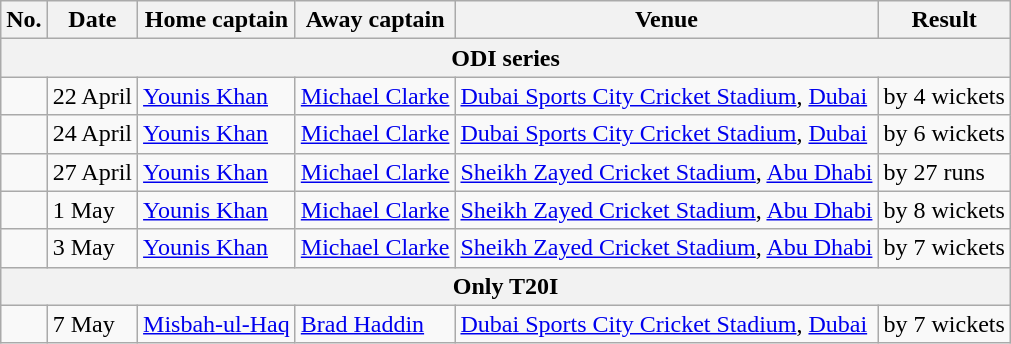<table class="wikitable">
<tr>
<th>No.</th>
<th>Date</th>
<th>Home captain</th>
<th>Away captain</th>
<th>Venue</th>
<th>Result</th>
</tr>
<tr>
<th colspan="9">ODI series</th>
</tr>
<tr>
<td></td>
<td>22 April</td>
<td><a href='#'>Younis Khan</a></td>
<td><a href='#'>Michael Clarke</a></td>
<td><a href='#'>Dubai Sports City Cricket Stadium</a>, <a href='#'>Dubai</a></td>
<td> by 4 wickets</td>
</tr>
<tr>
<td></td>
<td>24 April</td>
<td><a href='#'>Younis Khan</a></td>
<td><a href='#'>Michael Clarke</a></td>
<td><a href='#'>Dubai Sports City Cricket Stadium</a>, <a href='#'>Dubai</a></td>
<td> by 6 wickets</td>
</tr>
<tr>
<td></td>
<td>27 April</td>
<td><a href='#'>Younis Khan</a></td>
<td><a href='#'>Michael Clarke</a></td>
<td><a href='#'>Sheikh Zayed Cricket Stadium</a>, <a href='#'>Abu Dhabi</a></td>
<td> by 27 runs</td>
</tr>
<tr>
<td></td>
<td>1 May</td>
<td><a href='#'>Younis Khan</a></td>
<td><a href='#'>Michael Clarke</a></td>
<td><a href='#'>Sheikh Zayed Cricket Stadium</a>, <a href='#'>Abu Dhabi</a></td>
<td> by 8 wickets</td>
</tr>
<tr>
<td></td>
<td>3 May</td>
<td><a href='#'>Younis Khan</a></td>
<td><a href='#'>Michael Clarke</a></td>
<td><a href='#'>Sheikh Zayed Cricket Stadium</a>, <a href='#'>Abu Dhabi</a></td>
<td> by 7 wickets</td>
</tr>
<tr>
<th colspan="9">Only T20I</th>
</tr>
<tr>
<td></td>
<td>7 May</td>
<td><a href='#'>Misbah-ul-Haq</a></td>
<td><a href='#'>Brad Haddin</a></td>
<td><a href='#'>Dubai Sports City Cricket Stadium</a>, <a href='#'>Dubai</a></td>
<td> by 7 wickets</td>
</tr>
</table>
